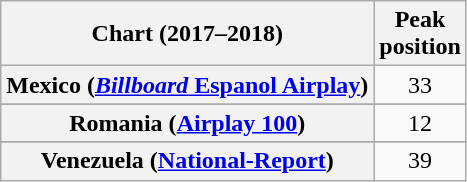<table class="wikitable sortable plainrowheaders" style="text-align:center">
<tr>
<th scope="col">Chart (2017–2018)</th>
<th scope="col">Peak<br> position</th>
</tr>
<tr>
<th scope="row">Mexico (<a href='#'><em>Billboard</em> Espanol Airplay</a>)</th>
<td style="text-align:center;">33</td>
</tr>
<tr>
</tr>
<tr>
<th scope="row">Romania (<a href='#'>Airplay 100</a>)</th>
<td>12</td>
</tr>
<tr>
</tr>
<tr>
</tr>
<tr>
</tr>
<tr>
<th scope="row">Venezuela (<a href='#'>National-Report</a>)</th>
<td>39</td>
</tr>
</table>
